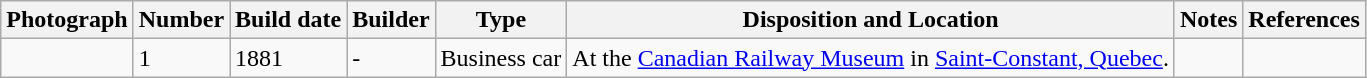<table class="wikitable">
<tr>
<th>Photograph</th>
<th>Number</th>
<th>Build date</th>
<th>Builder</th>
<th>Type</th>
<th>Disposition and Location</th>
<th>Notes</th>
<th>References</th>
</tr>
<tr>
<td></td>
<td>1</td>
<td>1881</td>
<td>-</td>
<td>Business car</td>
<td>At the <a href='#'>Canadian Railway Museum</a> in <a href='#'>Saint-Constant, Quebec</a>.</td>
<td></td>
<td></td>
</tr>
</table>
